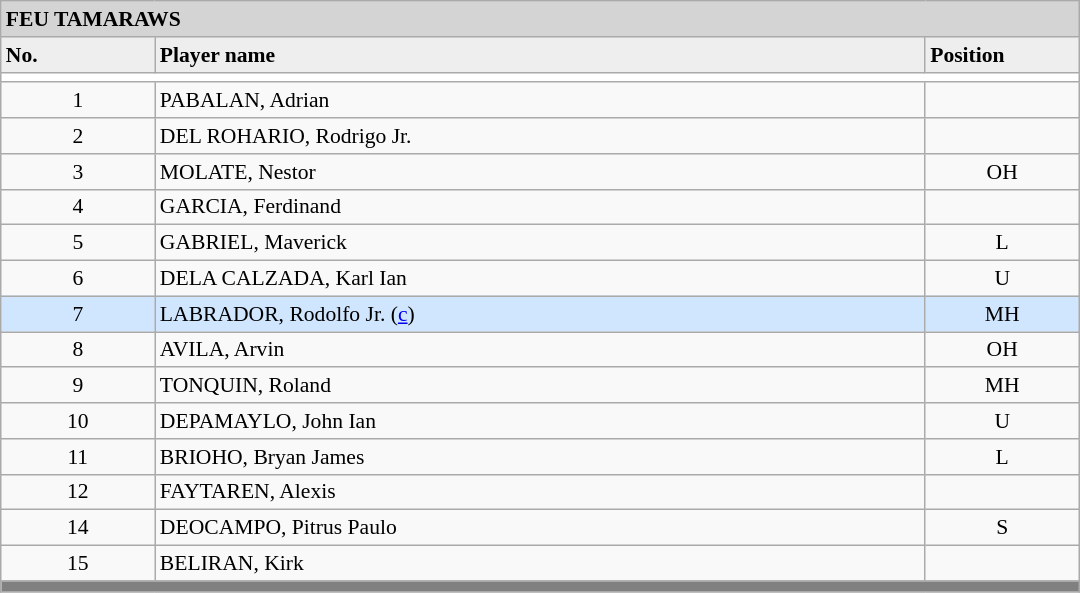<table class="wikitable collapsible collapsed" style="font-size:90%;width:50em;">
<tr>
<th style="background:#D4D4D4; text-align:left;" colspan=3> FEU TAMARAWS</th>
</tr>
<tr style="background:#EEEEEE; font-weight:bold;">
<td width=10%>No.</td>
<td width=50%>Player name</td>
<td width=10%>Position</td>
</tr>
<tr style="background:#FFFFFF;">
<td colspan=3 style="text-align:center"></td>
</tr>
<tr>
<td style="text-align:center">1</td>
<td>PABALAN, Adrian</td>
<td style="text-align:center"></td>
</tr>
<tr>
<td style="text-align:center">2</td>
<td>DEL ROHARIO, Rodrigo Jr.</td>
<td style="text-align:center"></td>
</tr>
<tr>
<td style="text-align:center">3</td>
<td>MOLATE, Nestor</td>
<td style="text-align:center">OH</td>
</tr>
<tr>
<td style="text-align:center">4</td>
<td>GARCIA, Ferdinand</td>
<td style="text-align:center"></td>
</tr>
<tr>
<td style="text-align:center">5</td>
<td>GABRIEL, Maverick</td>
<td style="text-align:center">L</td>
</tr>
<tr>
<td style="text-align:center">6</td>
<td>DELA CALZADA, Karl Ian</td>
<td style="text-align:center">U</td>
</tr>
<tr style="background:#D0E6FF">
<td style="text-align:center">7</td>
<td>LABRADOR, Rodolfo Jr. (<a href='#'>c</a>)</td>
<td style="text-align:center">MH</td>
</tr>
<tr>
<td style="text-align:center">8</td>
<td>AVILA, Arvin</td>
<td style="text-align:center">OH</td>
</tr>
<tr>
<td style="text-align:center">9</td>
<td>TONQUIN, Roland</td>
<td style="text-align:center">MH</td>
</tr>
<tr>
<td style="text-align:center">10</td>
<td>DEPAMAYLO, John Ian</td>
<td style="text-align:center">U</td>
</tr>
<tr>
<td style="text-align:center">11</td>
<td>BRIOHO, Bryan James</td>
<td style="text-align:center">L</td>
</tr>
<tr>
<td style="text-align:center">12</td>
<td>FAYTAREN, Alexis</td>
<td style="text-align:center"></td>
</tr>
<tr>
<td style="text-align:center">14</td>
<td>DEOCAMPO, Pitrus Paulo</td>
<td style="text-align:center">S</td>
</tr>
<tr>
<td style="text-align:center">15</td>
<td>BELIRAN, Kirk</td>
<td style="text-align:center"></td>
</tr>
<tr>
<th style="background:gray; text-align:center" colspan=3></th>
</tr>
<tr>
</tr>
</table>
